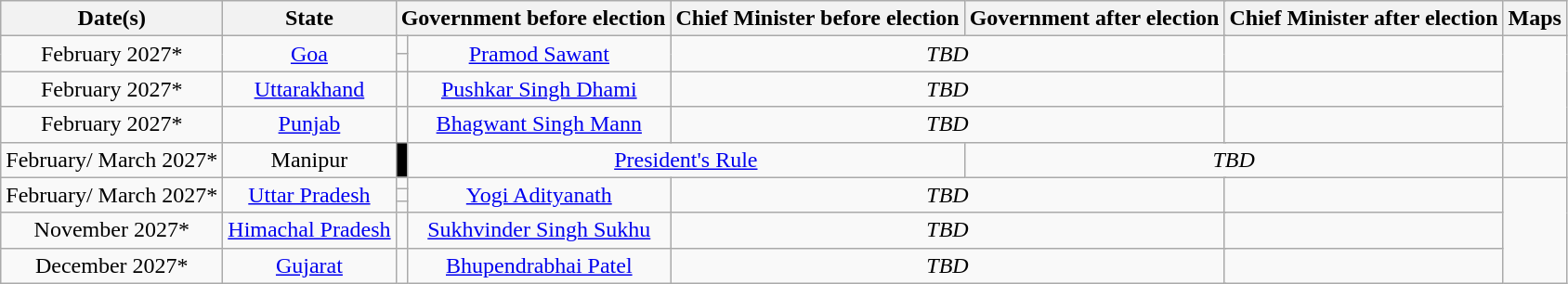<table class="wikitable sortable" style="text-align:center;">
<tr>
<th>Date(s)</th>
<th>State</th>
<th colspan="2">Government before election</th>
<th>Chief Minister before election</th>
<th colspan="2">Government after election</th>
<th>Chief Minister after election</th>
<th>Maps</th>
</tr>
<tr>
<td rowspan="2">February 2027*</td>
<td rowspan="2"><a href='#'>Goa</a></td>
<td></td>
<td rowspan="2"><a href='#'>Pramod Sawant</a></td>
<td colspan="3" rowspan="2"><em>TBD</em></td>
<td rowspan="2"></td>
</tr>
<tr>
<td></td>
</tr>
<tr>
<td>February 2027*</td>
<td><a href='#'>Uttarakhand</a></td>
<td></td>
<td><a href='#'>Pushkar Singh Dhami</a></td>
<td colspan="3"><em>TBD</em></td>
<td></td>
</tr>
<tr>
<td>February 2027*</td>
<td><a href='#'>Punjab</a></td>
<td></td>
<td><a href='#'>Bhagwant Singh Mann</a></td>
<td colspan="3"><em>TBD</em></td>
<td></td>
</tr>
<tr style="text-align:center;">
<td>February/ March 2027*</td>
<td>Manipur</td>
<td bgcolor="#000000"></td>
<td colspan="2" align="center"><a href='#'>President's Rule</a></td>
<td colspan="3"><em>TBD</em></td>
<td></td>
</tr>
<tr style="text-align:center;">
<td rowspan="3">February/ March 2027*</td>
<td rowspan="3"><a href='#'>Uttar Pradesh</a></td>
<td></td>
<td rowspan="3"><a href='#'>Yogi Adityanath</a></td>
<td colspan="3" rowspan="3"><em>TBD</em></td>
<td rowspan="3"></td>
</tr>
<tr style="text-align:center;">
<td></td>
</tr>
<tr>
<td></td>
</tr>
<tr>
<td>November 2027*</td>
<td><a href='#'>Himachal Pradesh</a></td>
<td></td>
<td><a href='#'>Sukhvinder Singh Sukhu</a></td>
<td colspan="3"><em>TBD</em></td>
<td></td>
</tr>
<tr>
<td>December 2027*</td>
<td><a href='#'>Gujarat</a></td>
<td></td>
<td><a href='#'>Bhupendrabhai Patel</a></td>
<td colspan="3"><em>TBD</em></td>
<td></td>
</tr>
</table>
